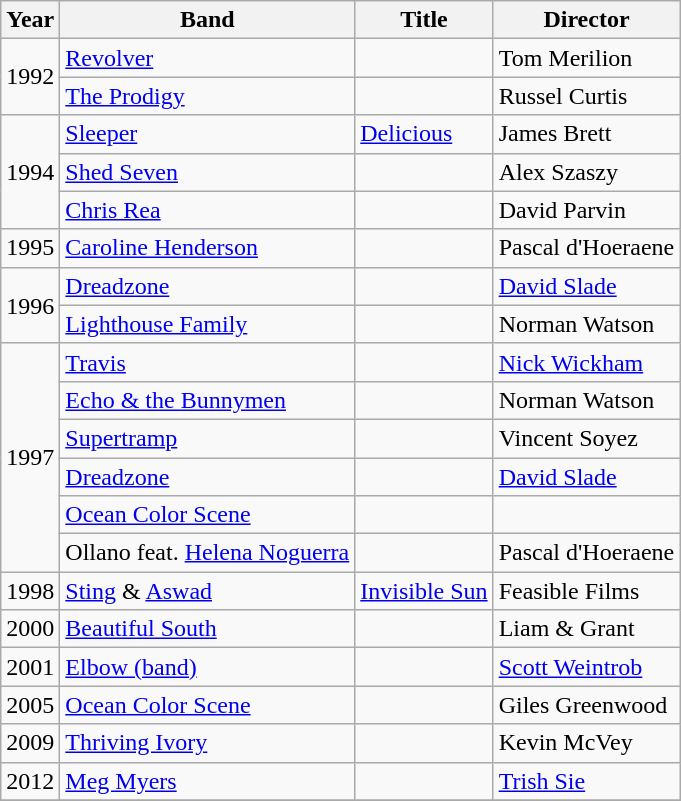<table class="wikitable">
<tr>
<th>Year</th>
<th>Band</th>
<th>Title</th>
<th>Director</th>
</tr>
<tr>
<td rowspan=2>1992</td>
<td><a href='#'>Revolver</a></td>
<td></td>
<td>Tom Merilion</td>
</tr>
<tr>
<td><a href='#'>The Prodigy</a></td>
<td></td>
<td>Russel Curtis</td>
</tr>
<tr>
<td rowspan=3>1994</td>
<td><a href='#'>Sleeper</a></td>
<td><a href='#'>Delicious</a></td>
<td>James Brett</td>
</tr>
<tr>
<td><a href='#'>Shed Seven</a></td>
<td></td>
<td>Alex Szaszy</td>
</tr>
<tr>
<td><a href='#'>Chris Rea</a></td>
<td></td>
<td>David Parvin</td>
</tr>
<tr>
<td>1995</td>
<td><a href='#'>Caroline Henderson</a></td>
<td></td>
<td>Pascal d'Hoeraene</td>
</tr>
<tr>
<td rowspan=2>1996</td>
<td><a href='#'>Dreadzone</a></td>
<td></td>
<td><a href='#'>David Slade</a></td>
</tr>
<tr>
<td><a href='#'>Lighthouse Family</a></td>
<td></td>
<td>Norman Watson</td>
</tr>
<tr>
<td rowspan=6>1997</td>
<td><a href='#'>Travis</a></td>
<td></td>
<td><a href='#'>Nick Wickham</a></td>
</tr>
<tr>
<td><a href='#'>Echo & the Bunnymen</a></td>
<td></td>
<td>Norman Watson</td>
</tr>
<tr>
<td><a href='#'>Supertramp</a></td>
<td></td>
<td>Vincent Soyez</td>
</tr>
<tr>
<td><a href='#'>Dreadzone</a></td>
<td></td>
<td><a href='#'>David Slade</a></td>
</tr>
<tr>
<td><a href='#'>Ocean Color Scene</a></td>
<td></td>
<td></td>
</tr>
<tr>
<td>Ollano feat. <a href='#'>Helena Noguerra</a></td>
<td></td>
<td>Pascal d'Hoeraene</td>
</tr>
<tr>
<td>1998</td>
<td><a href='#'>Sting</a> & <a href='#'>Aswad</a></td>
<td><a href='#'>Invisible Sun</a></td>
<td>Feasible Films</td>
</tr>
<tr>
<td>2000</td>
<td><a href='#'>Beautiful South</a></td>
<td></td>
<td>Liam & Grant</td>
</tr>
<tr>
<td>2001</td>
<td><a href='#'>Elbow (band)</a></td>
<td></td>
<td><a href='#'>Scott Weintrob</a></td>
</tr>
<tr>
<td>2005</td>
<td><a href='#'>Ocean Color Scene</a></td>
<td></td>
<td>Giles Greenwood</td>
</tr>
<tr>
<td>2009</td>
<td><a href='#'>Thriving Ivory</a></td>
<td></td>
<td>Kevin McVey</td>
</tr>
<tr>
<td>2012</td>
<td><a href='#'>Meg Myers</a></td>
<td></td>
<td><a href='#'>Trish Sie</a></td>
</tr>
<tr>
</tr>
</table>
